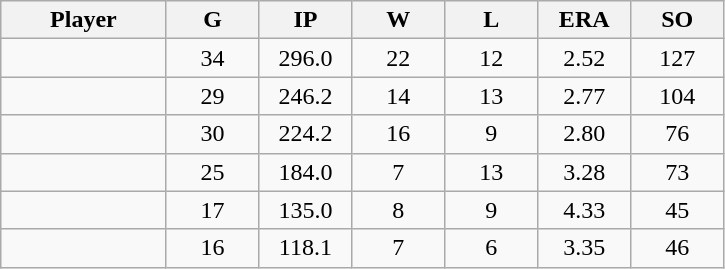<table class="wikitable sortable">
<tr>
<th bgcolor="#DDDDFF" width="16%">Player</th>
<th bgcolor="#DDDDFF" width="9%">G</th>
<th bgcolor="#DDDDFF" width="9%">IP</th>
<th bgcolor="#DDDDFF" width="9%">W</th>
<th bgcolor="#DDDDFF" width="9%">L</th>
<th bgcolor="#DDDDFF" width="9%">ERA</th>
<th bgcolor="#DDDDFF" width="9%">SO</th>
</tr>
<tr align="center">
<td></td>
<td>34</td>
<td>296.0</td>
<td>22</td>
<td>12</td>
<td>2.52</td>
<td>127</td>
</tr>
<tr align="center">
<td></td>
<td>29</td>
<td>246.2</td>
<td>14</td>
<td>13</td>
<td>2.77</td>
<td>104</td>
</tr>
<tr align="center">
<td></td>
<td>30</td>
<td>224.2</td>
<td>16</td>
<td>9</td>
<td>2.80</td>
<td>76</td>
</tr>
<tr align="center">
<td></td>
<td>25</td>
<td>184.0</td>
<td>7</td>
<td>13</td>
<td>3.28</td>
<td>73</td>
</tr>
<tr align="center">
<td></td>
<td>17</td>
<td>135.0</td>
<td>8</td>
<td>9</td>
<td>4.33</td>
<td>45</td>
</tr>
<tr align="center">
<td></td>
<td>16</td>
<td>118.1</td>
<td>7</td>
<td>6</td>
<td>3.35</td>
<td>46</td>
</tr>
</table>
